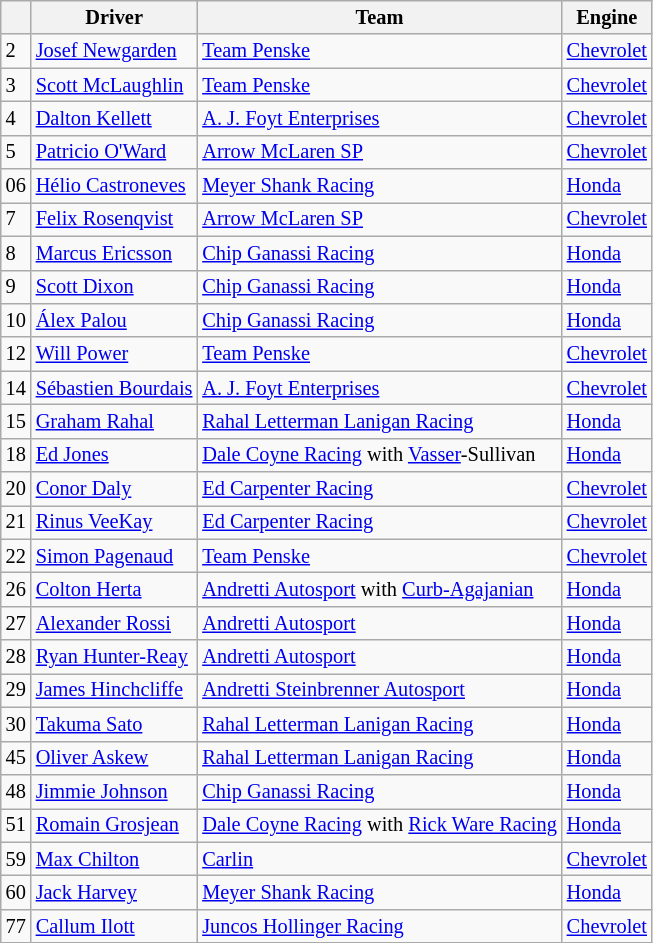<table class="wikitable" style="font-size: 85%;">
<tr>
<th align=center></th>
<th>Driver</th>
<th>Team</th>
<th>Engine</th>
</tr>
<tr>
<td>2</td>
<td> <a href='#'>Josef Newgarden</a></td>
<td><a href='#'>Team Penske</a></td>
<td><a href='#'>Chevrolet</a></td>
</tr>
<tr>
<td>3</td>
<td> <a href='#'>Scott McLaughlin</a> <strong></strong></td>
<td><a href='#'>Team Penske</a></td>
<td><a href='#'>Chevrolet</a></td>
</tr>
<tr>
<td>4</td>
<td> <a href='#'>Dalton Kellett</a></td>
<td><a href='#'>A. J. Foyt Enterprises</a></td>
<td><a href='#'>Chevrolet</a></td>
</tr>
<tr>
<td>5</td>
<td> <a href='#'>Patricio O'Ward</a></td>
<td><a href='#'>Arrow McLaren SP</a></td>
<td><a href='#'>Chevrolet</a></td>
</tr>
<tr>
<td>06</td>
<td> <a href='#'>Hélio Castroneves</a></td>
<td><a href='#'>Meyer Shank Racing</a></td>
<td><a href='#'>Honda</a></td>
</tr>
<tr>
<td>7</td>
<td> <a href='#'>Felix Rosenqvist</a></td>
<td><a href='#'>Arrow McLaren SP</a></td>
<td><a href='#'>Chevrolet</a></td>
</tr>
<tr>
<td>8</td>
<td> <a href='#'>Marcus Ericsson</a></td>
<td><a href='#'>Chip Ganassi Racing</a></td>
<td><a href='#'>Honda</a></td>
</tr>
<tr>
<td>9</td>
<td> <a href='#'>Scott Dixon</a></td>
<td><a href='#'>Chip Ganassi Racing</a></td>
<td><a href='#'>Honda</a></td>
</tr>
<tr>
<td>10</td>
<td> <a href='#'>Álex Palou</a></td>
<td><a href='#'>Chip Ganassi Racing</a></td>
<td><a href='#'>Honda</a></td>
</tr>
<tr>
<td>12</td>
<td> <a href='#'>Will Power</a> <strong></strong></td>
<td><a href='#'>Team Penske</a></td>
<td><a href='#'>Chevrolet</a></td>
</tr>
<tr>
<td>14</td>
<td> <a href='#'>Sébastien Bourdais</a></td>
<td><a href='#'>A. J. Foyt Enterprises</a></td>
<td><a href='#'>Chevrolet</a></td>
</tr>
<tr>
<td>15</td>
<td> <a href='#'>Graham Rahal</a></td>
<td><a href='#'>Rahal Letterman Lanigan Racing</a></td>
<td><a href='#'>Honda</a></td>
</tr>
<tr>
<td>18</td>
<td> <a href='#'>Ed Jones</a></td>
<td><a href='#'>Dale Coyne Racing</a> with <a href='#'>Vasser</a>-Sullivan</td>
<td><a href='#'>Honda</a></td>
</tr>
<tr>
<td>20</td>
<td> <a href='#'>Conor Daly</a></td>
<td><a href='#'>Ed Carpenter Racing</a></td>
<td><a href='#'>Chevrolet</a></td>
</tr>
<tr>
<td>21</td>
<td> <a href='#'>Rinus VeeKay</a></td>
<td><a href='#'>Ed Carpenter Racing</a></td>
<td><a href='#'>Chevrolet</a></td>
</tr>
<tr>
<td>22</td>
<td> <a href='#'>Simon Pagenaud</a></td>
<td><a href='#'>Team Penske</a></td>
<td><a href='#'>Chevrolet</a></td>
</tr>
<tr>
<td>26</td>
<td> <a href='#'>Colton Herta</a></td>
<td><a href='#'>Andretti Autosport</a> with <a href='#'>Curb-Agajanian</a></td>
<td><a href='#'>Honda</a></td>
</tr>
<tr>
<td>27</td>
<td> <a href='#'>Alexander Rossi</a></td>
<td><a href='#'>Andretti Autosport</a></td>
<td><a href='#'>Honda</a></td>
</tr>
<tr>
<td>28</td>
<td> <a href='#'>Ryan Hunter-Reay</a></td>
<td><a href='#'>Andretti Autosport</a></td>
<td><a href='#'>Honda</a></td>
</tr>
<tr>
<td>29</td>
<td> <a href='#'>James Hinchcliffe</a></td>
<td><a href='#'>Andretti Steinbrenner Autosport</a></td>
<td><a href='#'>Honda</a></td>
</tr>
<tr>
<td>30</td>
<td> <a href='#'>Takuma Sato</a> <strong></strong></td>
<td><a href='#'>Rahal Letterman Lanigan Racing</a></td>
<td><a href='#'>Honda</a></td>
</tr>
<tr>
<td>45</td>
<td> <a href='#'>Oliver Askew</a></td>
<td><a href='#'>Rahal Letterman Lanigan Racing</a></td>
<td><a href='#'>Honda</a></td>
</tr>
<tr>
<td>48</td>
<td> <a href='#'>Jimmie Johnson</a> <strong></strong></td>
<td><a href='#'>Chip Ganassi Racing</a></td>
<td><a href='#'>Honda</a></td>
</tr>
<tr>
<td>51</td>
<td> <a href='#'>Romain Grosjean</a> <strong></strong></td>
<td><a href='#'>Dale Coyne Racing</a> with <a href='#'>Rick Ware Racing</a></td>
<td><a href='#'>Honda</a></td>
</tr>
<tr>
<td>59</td>
<td> <a href='#'>Max Chilton</a></td>
<td><a href='#'>Carlin</a></td>
<td><a href='#'>Chevrolet</a></td>
</tr>
<tr>
<td>60</td>
<td> <a href='#'>Jack Harvey</a></td>
<td><a href='#'>Meyer Shank Racing</a></td>
<td><a href='#'>Honda</a></td>
</tr>
<tr>
<td>77</td>
<td> <a href='#'>Callum Ilott</a> <strong></strong></td>
<td><a href='#'>Juncos Hollinger Racing</a></td>
<td><a href='#'>Chevrolet</a></td>
</tr>
</table>
